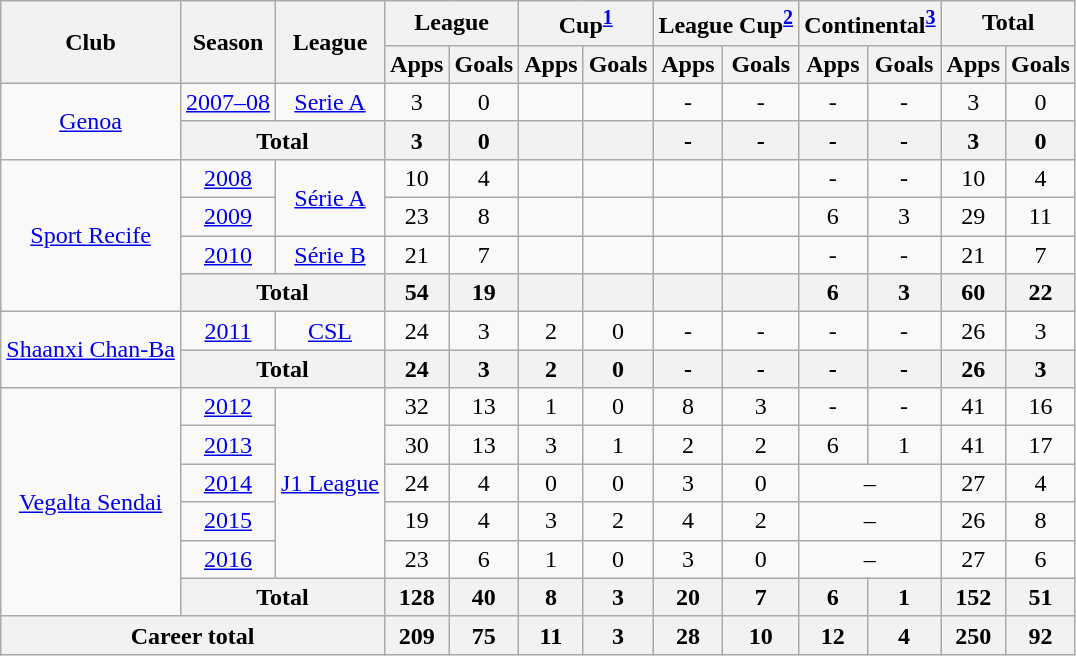<table class="wikitable" style="text-align:center;">
<tr>
<th rowspan="2">Club</th>
<th rowspan="2">Season</th>
<th rowspan="2">League</th>
<th colspan="2">League</th>
<th colspan="2">Cup<sup><a href='#'>1</a></sup></th>
<th colspan="2">League Cup<sup><a href='#'>2</a></sup></th>
<th colspan="2">Continental<sup><a href='#'>3</a></sup></th>
<th colspan="2">Total</th>
</tr>
<tr>
<th>Apps</th>
<th>Goals</th>
<th>Apps</th>
<th>Goals</th>
<th>Apps</th>
<th>Goals</th>
<th>Apps</th>
<th>Goals</th>
<th>Apps</th>
<th>Goals</th>
</tr>
<tr>
<td rowspan="2"><a href='#'>Genoa</a></td>
<td><a href='#'>2007–08</a></td>
<td><a href='#'>Serie A</a></td>
<td>3</td>
<td>0</td>
<td></td>
<td></td>
<td>-</td>
<td>-</td>
<td>-</td>
<td>-</td>
<td>3</td>
<td>0</td>
</tr>
<tr>
<th colspan="2">Total</th>
<th>3</th>
<th>0</th>
<th></th>
<th></th>
<th>-</th>
<th>-</th>
<th>-</th>
<th>-</th>
<th>3</th>
<th>0</th>
</tr>
<tr>
<td rowspan="4"><a href='#'>Sport Recife</a></td>
<td><a href='#'>2008</a></td>
<td rowspan="2" valign="center"><a href='#'>Série A</a></td>
<td>10</td>
<td>4</td>
<td></td>
<td></td>
<td></td>
<td></td>
<td>-</td>
<td>-</td>
<td>10</td>
<td>4</td>
</tr>
<tr>
<td><a href='#'>2009</a></td>
<td>23</td>
<td>8</td>
<td></td>
<td></td>
<td></td>
<td></td>
<td>6</td>
<td>3</td>
<td>29</td>
<td>11</td>
</tr>
<tr>
<td><a href='#'>2010</a></td>
<td><a href='#'>Série B</a></td>
<td>21</td>
<td>7</td>
<td></td>
<td></td>
<td></td>
<td></td>
<td>-</td>
<td>-</td>
<td>21</td>
<td>7</td>
</tr>
<tr>
<th colspan="2">Total</th>
<th>54</th>
<th>19</th>
<th></th>
<th></th>
<th></th>
<th></th>
<th>6</th>
<th>3</th>
<th>60</th>
<th>22</th>
</tr>
<tr>
<td rowspan="2"><a href='#'>Shaanxi Chan-Ba</a></td>
<td><a href='#'>2011</a></td>
<td><a href='#'>CSL</a></td>
<td>24</td>
<td>3</td>
<td>2</td>
<td>0</td>
<td>-</td>
<td>-</td>
<td>-</td>
<td>-</td>
<td>26</td>
<td>3</td>
</tr>
<tr>
<th colspan="2">Total</th>
<th>24</th>
<th>3</th>
<th>2</th>
<th>0</th>
<th>-</th>
<th>-</th>
<th>-</th>
<th>-</th>
<th>26</th>
<th>3</th>
</tr>
<tr>
<td rowspan="6"><a href='#'>Vegalta Sendai</a></td>
<td><a href='#'>2012</a></td>
<td rowspan="5"><a href='#'>J1 League</a></td>
<td>32</td>
<td>13</td>
<td>1</td>
<td>0</td>
<td>8</td>
<td>3</td>
<td>-</td>
<td>-</td>
<td>41</td>
<td>16</td>
</tr>
<tr>
<td><a href='#'>2013</a></td>
<td>30</td>
<td>13</td>
<td>3</td>
<td>1</td>
<td>2</td>
<td>2</td>
<td>6</td>
<td>1</td>
<td>41</td>
<td>17</td>
</tr>
<tr>
<td><a href='#'>2014</a></td>
<td>24</td>
<td>4</td>
<td>0</td>
<td>0</td>
<td>3</td>
<td>0</td>
<td colspan="2">–</td>
<td>27</td>
<td>4</td>
</tr>
<tr>
<td><a href='#'>2015</a></td>
<td>19</td>
<td>4</td>
<td>3</td>
<td>2</td>
<td>4</td>
<td>2</td>
<td colspan="2">–</td>
<td>26</td>
<td>8</td>
</tr>
<tr>
<td><a href='#'>2016</a></td>
<td>23</td>
<td>6</td>
<td>1</td>
<td>0</td>
<td>3</td>
<td>0</td>
<td colspan="2">–</td>
<td>27</td>
<td>6</td>
</tr>
<tr>
<th colspan="2">Total</th>
<th>128</th>
<th>40</th>
<th>8</th>
<th>3</th>
<th>20</th>
<th>7</th>
<th>6</th>
<th>1</th>
<th>152</th>
<th>51</th>
</tr>
<tr>
<th colspan="3">Career total</th>
<th>209</th>
<th>75</th>
<th>11</th>
<th>3</th>
<th>28</th>
<th>10</th>
<th>12</th>
<th>4</th>
<th>250</th>
<th>92</th>
</tr>
</table>
